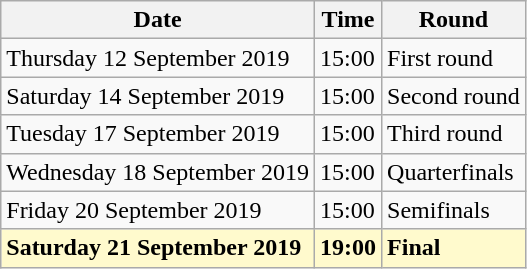<table class="wikitable">
<tr>
<th>Date</th>
<th>Time</th>
<th>Round</th>
</tr>
<tr>
<td>Thursday 12 September 2019</td>
<td>15:00</td>
<td>First round</td>
</tr>
<tr>
<td>Saturday 14 September 2019</td>
<td>15:00</td>
<td>Second round</td>
</tr>
<tr>
<td>Tuesday 17 September 2019</td>
<td>15:00</td>
<td>Third round</td>
</tr>
<tr>
<td>Wednesday 18 September 2019</td>
<td>15:00</td>
<td>Quarterfinals</td>
</tr>
<tr>
<td>Friday 20 September 2019</td>
<td>15:00</td>
<td>Semifinals</td>
</tr>
<tr>
<td style=background:lemonchiffon><strong>Saturday 21 September 2019</strong></td>
<td style=background:lemonchiffon><strong>19:00</strong></td>
<td style=background:lemonchiffon><strong>Final</strong></td>
</tr>
</table>
